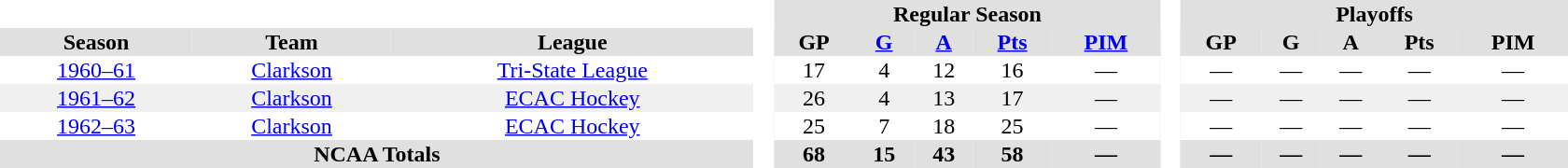<table border="0" cellpadding="1" cellspacing="0" style="text-align:center; width:70em">
<tr bgcolor="#e0e0e0">
<th colspan="3"  bgcolor="#ffffff"> </th>
<th rowspan="99" bgcolor="#ffffff"> </th>
<th colspan="5">Regular Season</th>
<th rowspan="99" bgcolor="#ffffff"> </th>
<th colspan="5">Playoffs</th>
</tr>
<tr bgcolor="#e0e0e0">
<th>Season</th>
<th>Team</th>
<th>League</th>
<th>GP</th>
<th><a href='#'>G</a></th>
<th><a href='#'>A</a></th>
<th><a href='#'>Pts</a></th>
<th><a href='#'>PIM</a></th>
<th>GP</th>
<th>G</th>
<th>A</th>
<th>Pts</th>
<th>PIM</th>
</tr>
<tr>
<td><a href='#'>1960–61</a></td>
<td><a href='#'>Clarkson</a></td>
<td><a href='#'>Tri-State League</a></td>
<td>17</td>
<td>4</td>
<td>12</td>
<td>16</td>
<td>—</td>
<td>—</td>
<td>—</td>
<td>—</td>
<td>—</td>
<td>—</td>
</tr>
<tr bgcolor=f0f0f0>
<td><a href='#'>1961–62</a></td>
<td><a href='#'>Clarkson</a></td>
<td><a href='#'>ECAC Hockey</a></td>
<td>26</td>
<td>4</td>
<td>13</td>
<td>17</td>
<td>—</td>
<td>—</td>
<td>—</td>
<td>—</td>
<td>—</td>
<td>—</td>
</tr>
<tr>
<td><a href='#'>1962–63</a></td>
<td><a href='#'>Clarkson</a></td>
<td><a href='#'>ECAC Hockey</a></td>
<td>25</td>
<td>7</td>
<td>18</td>
<td>25</td>
<td>—</td>
<td>—</td>
<td>—</td>
<td>—</td>
<td>—</td>
<td>—</td>
</tr>
<tr bgcolor="#e0e0e0">
<th colspan="3">NCAA Totals</th>
<th>68</th>
<th>15</th>
<th>43</th>
<th>58</th>
<th>—</th>
<th>—</th>
<th>—</th>
<th>—</th>
<th>—</th>
<th>—</th>
</tr>
</table>
